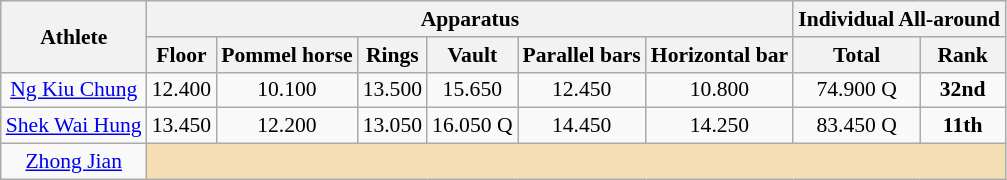<table class=wikitable style="text-align:center; font-size:90%">
<tr>
<th rowspan=2>Athlete</th>
<th colspan=6>Apparatus</th>
<th colspan=2>Individual All-around</th>
</tr>
<tr>
<th>Floor</th>
<th>Pommel horse</th>
<th>Rings</th>
<th>Vault</th>
<th>Parallel bars</th>
<th>Horizontal bar</th>
<th>Total</th>
<th>Rank</th>
</tr>
<tr>
<td><a href='#'>Ng Kiu Chung</a></td>
<td align="center">12.400</td>
<td align="center">10.100</td>
<td align="center">13.500</td>
<td align="center">15.650</td>
<td align="center">12.450</td>
<td align="center">10.800</td>
<td align="center">74.900 Q</td>
<td align="center"><strong>32nd</strong></td>
</tr>
<tr>
<td><a href='#'>Shek Wai Hung</a></td>
<td align="center">13.450</td>
<td align="center">12.200</td>
<td align="center">13.050</td>
<td align="center">16.050 Q</td>
<td align="center">14.450</td>
<td align="center">14.250</td>
<td align="center">83.450 Q</td>
<td align="center"><strong>11th</strong></td>
</tr>
<tr>
<td><a href='#'>Zhong Jian</a></td>
<td bgcolor=wheat colspan=8></td>
</tr>
</table>
